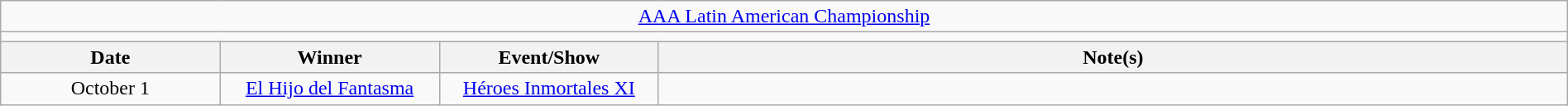<table class="wikitable" style="text-align:center; width:100%;">
<tr>
<td colspan="5"><a href='#'>AAA Latin American Championship</a></td>
</tr>
<tr>
<td colspan="5"><strong></strong></td>
</tr>
<tr>
<th width="14%">Date</th>
<th width="14%">Winner</th>
<th width="14%">Event/Show</th>
<th width="58%">Note(s)</th>
</tr>
<tr>
<td>October 1</td>
<td><a href='#'>El Hijo del Fantasma</a></td>
<td><a href='#'>Héroes Inmortales XI</a></td>
<td align="left"></td>
</tr>
</table>
